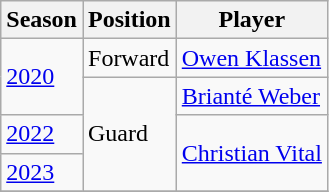<table class="wikitable">
<tr>
<th>Season</th>
<th>Position</th>
<th>Player</th>
</tr>
<tr>
<td rowspan="2"><a href='#'>2020</a></td>
<td>Forward</td>
<td><a href='#'>Owen Klassen</a></td>
</tr>
<tr>
<td rowspan="3">Guard</td>
<td><a href='#'>Brianté Weber</a></td>
</tr>
<tr>
<td><a href='#'>2022</a></td>
<td rowspan="2"><a href='#'>Christian Vital</a></td>
</tr>
<tr>
<td><a href='#'>2023</a></td>
</tr>
<tr>
</tr>
</table>
